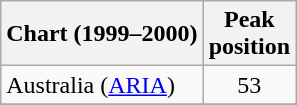<table class="wikitable sortable">
<tr>
<th>Chart (1999–2000)</th>
<th>Peak<br>position</th>
</tr>
<tr>
<td>Australia (<a href='#'>ARIA</a>)</td>
<td style="text-align:center;">53</td>
</tr>
<tr>
</tr>
<tr>
</tr>
<tr>
</tr>
<tr>
</tr>
<tr>
</tr>
</table>
